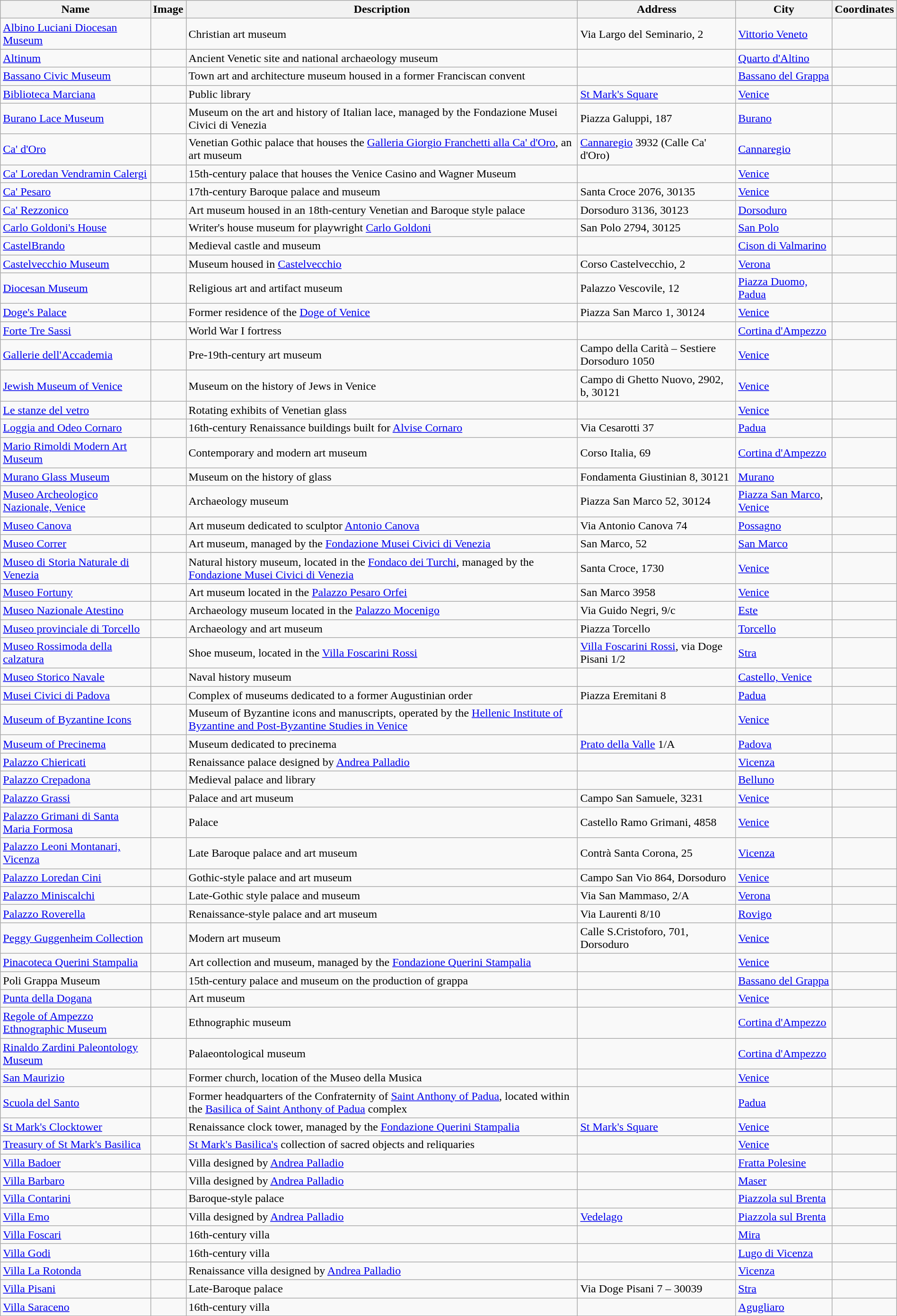<table class='wikitable sortable' style='width:100%'>
<tr>
<th>Name</th>
<th>Image</th>
<th>Description</th>
<th>Address</th>
<th>City</th>
<th>Coordinates</th>
</tr>
<tr>
<td><a href='#'>Albino Luciani Diocesan Museum</a></td>
<td></td>
<td>Christian art museum</td>
<td>Via Largo del Seminario, 2</td>
<td><a href='#'>Vittorio Veneto</a></td>
<td></td>
</tr>
<tr>
<td><a href='#'>Altinum</a></td>
<td></td>
<td>Ancient Venetic site and national archaeology museum</td>
<td></td>
<td><a href='#'>Quarto d'Altino</a></td>
<td></td>
</tr>
<tr>
<td><a href='#'>Bassano Civic Museum</a></td>
<td></td>
<td>Town art and architecture museum housed in a former Franciscan convent</td>
<td></td>
<td><a href='#'>Bassano del Grappa</a></td>
<td></td>
</tr>
<tr>
<td><a href='#'>Biblioteca Marciana</a></td>
<td></td>
<td>Public library</td>
<td><a href='#'>St Mark's Square</a></td>
<td><a href='#'>Venice</a></td>
<td></td>
</tr>
<tr>
<td><a href='#'>Burano Lace Museum</a></td>
<td></td>
<td>Museum on the art and history of Italian lace, managed by the Fondazione Musei Civici di Venezia</td>
<td>Piazza Galuppi, 187</td>
<td><a href='#'>Burano</a></td>
<td></td>
</tr>
<tr>
<td><a href='#'>Ca' d'Oro</a></td>
<td></td>
<td>Venetian Gothic palace that houses the <a href='#'>Galleria Giorgio Franchetti alla Ca' d'Oro</a>, an art museum</td>
<td><a href='#'>Cannaregio</a> 3932 (Calle Ca' d'Oro)</td>
<td><a href='#'>Cannaregio</a></td>
<td></td>
</tr>
<tr>
<td><a href='#'>Ca' Loredan Vendramin Calergi</a></td>
<td></td>
<td>15th-century palace that houses the Venice Casino and Wagner Museum</td>
<td></td>
<td><a href='#'>Venice</a></td>
<td></td>
</tr>
<tr>
<td><a href='#'>Ca' Pesaro</a></td>
<td></td>
<td>17th-century Baroque palace and museum</td>
<td>Santa Croce 2076, 30135</td>
<td><a href='#'>Venice</a></td>
<td></td>
</tr>
<tr>
<td><a href='#'>Ca' Rezzonico</a></td>
<td></td>
<td>Art museum housed in an 18th-century Venetian and Baroque style palace</td>
<td>Dorsoduro 3136, 30123</td>
<td><a href='#'>Dorsoduro</a></td>
<td></td>
</tr>
<tr>
<td><a href='#'>Carlo Goldoni's House</a></td>
<td></td>
<td>Writer's house museum for playwright <a href='#'>Carlo Goldoni</a></td>
<td>San Polo 2794, 30125</td>
<td><a href='#'>San Polo</a></td>
<td></td>
</tr>
<tr>
<td><a href='#'>CastelBrando</a></td>
<td></td>
<td>Medieval castle and museum</td>
<td></td>
<td><a href='#'>Cison di Valmarino</a></td>
<td></td>
</tr>
<tr>
<td><a href='#'>Castelvecchio Museum</a></td>
<td></td>
<td>Museum housed in <a href='#'>Castelvecchio</a></td>
<td>Corso Castelvecchio, 2</td>
<td><a href='#'>Verona</a></td>
<td></td>
</tr>
<tr>
<td><a href='#'>Diocesan Museum</a></td>
<td></td>
<td>Religious art and artifact museum</td>
<td>Palazzo Vescovile, 12</td>
<td><a href='#'>Piazza Duomo, Padua</a></td>
<td></td>
</tr>
<tr>
<td><a href='#'>Doge's Palace</a></td>
<td></td>
<td>Former residence of the <a href='#'>Doge of Venice</a></td>
<td>Piazza San Marco 1, 30124</td>
<td><a href='#'>Venice</a></td>
<td></td>
</tr>
<tr>
<td><a href='#'>Forte Tre Sassi</a></td>
<td></td>
<td>World War I fortress</td>
<td></td>
<td><a href='#'>Cortina d'Ampezzo</a></td>
<td></td>
</tr>
<tr>
<td><a href='#'>Gallerie dell'Accademia</a></td>
<td></td>
<td>Pre-19th-century art museum</td>
<td>Campo della Carità – Sestiere Dorsoduro 1050</td>
<td><a href='#'>Venice</a></td>
<td></td>
</tr>
<tr>
<td><a href='#'>Jewish Museum of Venice</a></td>
<td></td>
<td>Museum on the history of Jews in Venice</td>
<td>Campo di Ghetto Nuovo, 2902, b, 30121</td>
<td><a href='#'>Venice</a></td>
<td></td>
</tr>
<tr>
<td><a href='#'>Le stanze del vetro</a></td>
<td></td>
<td>Rotating exhibits of Venetian glass</td>
<td></td>
<td><a href='#'>Venice</a></td>
<td></td>
</tr>
<tr>
<td><a href='#'>Loggia and Odeo Cornaro</a></td>
<td></td>
<td>16th-century Renaissance buildings built for <a href='#'>Alvise Cornaro</a></td>
<td>Via Cesarotti 37</td>
<td><a href='#'>Padua</a></td>
<td></td>
</tr>
<tr>
<td><a href='#'>Mario Rimoldi Modern Art Museum</a></td>
<td></td>
<td>Contemporary and modern art museum</td>
<td>Corso Italia, 69</td>
<td><a href='#'>Cortina d'Ampezzo</a></td>
<td></td>
</tr>
<tr>
<td><a href='#'>Murano Glass Museum</a></td>
<td></td>
<td>Museum on the history of glass</td>
<td>Fondamenta Giustinian 8, 30121</td>
<td><a href='#'>Murano</a></td>
<td></td>
</tr>
<tr>
<td><a href='#'>Museo Archeologico Nazionale, Venice</a></td>
<td></td>
<td>Archaeology museum</td>
<td>Piazza San Marco 52, 30124</td>
<td><a href='#'>Piazza San Marco</a>, <a href='#'>Venice</a></td>
<td></td>
</tr>
<tr>
<td><a href='#'>Museo Canova</a></td>
<td></td>
<td>Art museum dedicated to sculptor <a href='#'>Antonio Canova</a></td>
<td>Via Antonio Canova 74</td>
<td><a href='#'>Possagno</a></td>
<td></td>
</tr>
<tr>
<td><a href='#'>Museo Correr</a></td>
<td></td>
<td>Art museum, managed by the <a href='#'>Fondazione Musei Civici di Venezia</a></td>
<td>San Marco, 52</td>
<td><a href='#'>San Marco</a></td>
<td></td>
</tr>
<tr>
<td><a href='#'>Museo di Storia Naturale di Venezia</a></td>
<td></td>
<td>Natural history museum, located in the <a href='#'>Fondaco dei Turchi</a>, managed by the <a href='#'>Fondazione Musei Civici di Venezia</a></td>
<td>Santa Croce, 1730</td>
<td><a href='#'>Venice</a></td>
<td></td>
</tr>
<tr>
<td><a href='#'>Museo Fortuny</a></td>
<td></td>
<td>Art museum located in the <a href='#'>Palazzo Pesaro Orfei</a></td>
<td>San Marco 3958</td>
<td><a href='#'>Venice</a></td>
<td></td>
</tr>
<tr>
<td><a href='#'>Museo Nazionale Atestino</a></td>
<td></td>
<td>Archaeology museum located in the <a href='#'>Palazzo Mocenigo</a></td>
<td>Via Guido Negri, 9/c</td>
<td><a href='#'>Este</a></td>
<td></td>
</tr>
<tr>
<td><a href='#'>Museo provinciale di Torcello</a></td>
<td></td>
<td>Archaeology and art museum</td>
<td>Piazza Torcello</td>
<td><a href='#'>Torcello</a></td>
<td></td>
</tr>
<tr>
<td><a href='#'>Museo Rossimoda della calzatura</a></td>
<td></td>
<td>Shoe museum, located in the <a href='#'>Villa Foscarini Rossi</a></td>
<td><a href='#'>Villa Foscarini Rossi</a>, via Doge Pisani 1/2</td>
<td><a href='#'>Stra</a></td>
<td></td>
</tr>
<tr>
<td><a href='#'>Museo Storico Navale</a></td>
<td></td>
<td>Naval history museum</td>
<td></td>
<td><a href='#'>Castello, Venice</a></td>
<td></td>
</tr>
<tr>
<td><a href='#'>Musei Civici di Padova</a></td>
<td></td>
<td>Complex of museums dedicated to a former Augustinian order</td>
<td>Piazza Eremitani 8</td>
<td><a href='#'>Padua</a></td>
<td></td>
</tr>
<tr>
<td><a href='#'>Museum of Byzantine Icons</a></td>
<td></td>
<td>Museum of Byzantine icons and manuscripts, operated by the <a href='#'>Hellenic Institute of Byzantine and Post-Byzantine Studies in Venice</a></td>
<td></td>
<td><a href='#'>Venice</a></td>
<td></td>
</tr>
<tr>
<td><a href='#'>Museum of Precinema</a></td>
<td></td>
<td>Museum dedicated to precinema</td>
<td><a href='#'>Prato della Valle</a> 1/A</td>
<td><a href='#'>Padova</a></td>
<td></td>
</tr>
<tr>
<td><a href='#'>Palazzo Chiericati</a></td>
<td></td>
<td>Renaissance palace designed by <a href='#'>Andrea Palladio</a></td>
<td></td>
<td><a href='#'>Vicenza</a></td>
<td></td>
</tr>
<tr>
<td><a href='#'>Palazzo Crepadona</a></td>
<td></td>
<td>Medieval palace and library</td>
<td></td>
<td><a href='#'>Belluno</a></td>
<td></td>
</tr>
<tr>
<td><a href='#'>Palazzo Grassi</a></td>
<td></td>
<td>Palace and art museum</td>
<td>Campo San Samuele, 3231</td>
<td><a href='#'>Venice</a></td>
<td></td>
</tr>
<tr>
<td><a href='#'>Palazzo Grimani di Santa Maria Formosa</a></td>
<td></td>
<td>Palace</td>
<td>Castello Ramo Grimani, 4858</td>
<td><a href='#'>Venice</a></td>
<td></td>
</tr>
<tr>
<td><a href='#'>Palazzo Leoni Montanari, Vicenza</a></td>
<td></td>
<td>Late Baroque palace and art museum</td>
<td>Contrà Santa Corona, 25</td>
<td><a href='#'>Vicenza</a></td>
<td></td>
</tr>
<tr>
<td><a href='#'>Palazzo Loredan Cini</a></td>
<td></td>
<td>Gothic-style palace and art museum</td>
<td>Campo San Vio 864, Dorsoduro</td>
<td><a href='#'>Venice</a></td>
<td></td>
</tr>
<tr>
<td><a href='#'>Palazzo Miniscalchi</a></td>
<td></td>
<td>Late-Gothic style palace and museum</td>
<td>Via San Mammaso, 2/A</td>
<td><a href='#'>Verona</a></td>
<td></td>
</tr>
<tr>
<td><a href='#'>Palazzo Roverella</a></td>
<td></td>
<td>Renaissance-style palace and art museum</td>
<td>Via Laurenti 8/10</td>
<td><a href='#'>Rovigo</a></td>
<td></td>
</tr>
<tr>
<td><a href='#'>Peggy Guggenheim Collection</a></td>
<td></td>
<td>Modern art museum</td>
<td>Calle S.Cristoforo, 701, Dorsoduro</td>
<td><a href='#'>Venice</a></td>
<td></td>
</tr>
<tr>
<td><a href='#'>Pinacoteca Querini Stampalia</a></td>
<td></td>
<td>Art collection and museum, managed by the <a href='#'>Fondazione Querini Stampalia</a></td>
<td></td>
<td><a href='#'>Venice</a></td>
<td></td>
</tr>
<tr>
<td>Poli Grappa Museum</td>
<td></td>
<td>15th-century palace and museum on the production of grappa</td>
<td></td>
<td><a href='#'>Bassano del Grappa</a></td>
<td></td>
</tr>
<tr>
<td><a href='#'>Punta della Dogana</a></td>
<td></td>
<td>Art museum</td>
<td></td>
<td><a href='#'>Venice</a></td>
<td></td>
</tr>
<tr>
<td><a href='#'>Regole of Ampezzo Ethnographic Museum</a></td>
<td></td>
<td>Ethnographic museum</td>
<td></td>
<td><a href='#'>Cortina d'Ampezzo</a></td>
<td></td>
</tr>
<tr>
<td><a href='#'>Rinaldo Zardini Paleontology Museum</a></td>
<td></td>
<td>Palaeontological museum</td>
<td></td>
<td><a href='#'>Cortina d'Ampezzo</a></td>
<td></td>
</tr>
<tr>
<td><a href='#'>San Maurizio</a></td>
<td></td>
<td>Former church, location of the Museo della Musica</td>
<td></td>
<td><a href='#'>Venice</a></td>
<td></td>
</tr>
<tr>
<td><a href='#'>Scuola del Santo</a></td>
<td></td>
<td>Former headquarters of the Confraternity of <a href='#'>Saint Anthony of Padua</a>, located within the <a href='#'>Basilica of Saint Anthony of Padua</a> complex</td>
<td></td>
<td><a href='#'>Padua</a></td>
<td></td>
</tr>
<tr>
<td><a href='#'>St Mark's Clocktower</a></td>
<td></td>
<td>Renaissance clock tower, managed by the <a href='#'>Fondazione Querini Stampalia</a></td>
<td><a href='#'>St Mark's Square</a></td>
<td><a href='#'>Venice</a></td>
<td></td>
</tr>
<tr>
<td><a href='#'>Treasury of St Mark's Basilica</a></td>
<td></td>
<td><a href='#'>St Mark's Basilica's</a> collection of sacred objects and reliquaries</td>
<td></td>
<td><a href='#'>Venice</a></td>
<td></td>
</tr>
<tr>
<td><a href='#'>Villa Badoer</a></td>
<td></td>
<td>Villa designed by <a href='#'>Andrea Palladio</a></td>
<td></td>
<td><a href='#'>Fratta Polesine</a></td>
<td></td>
</tr>
<tr>
<td><a href='#'>Villa Barbaro</a></td>
<td></td>
<td>Villa designed by <a href='#'>Andrea Palladio</a></td>
<td></td>
<td><a href='#'>Maser</a></td>
</tr>
<tr>
<td><a href='#'>Villa Contarini</a></td>
<td></td>
<td>Baroque-style palace</td>
<td></td>
<td><a href='#'>Piazzola sul Brenta</a></td>
<td></td>
</tr>
<tr>
<td><a href='#'>Villa Emo</a></td>
<td></td>
<td>Villa designed by <a href='#'>Andrea Palladio</a></td>
<td><a href='#'>Vedelago</a></td>
<td><a href='#'>Piazzola sul Brenta</a></td>
<td></td>
</tr>
<tr>
<td><a href='#'>Villa Foscari</a></td>
<td></td>
<td>16th-century villa</td>
<td></td>
<td><a href='#'>Mira</a></td>
<td></td>
</tr>
<tr>
<td><a href='#'>Villa Godi</a></td>
<td></td>
<td>16th-century villa</td>
<td></td>
<td><a href='#'>Lugo di Vicenza</a></td>
<td></td>
</tr>
<tr>
<td><a href='#'>Villa La Rotonda</a></td>
<td></td>
<td>Renaissance villa designed by <a href='#'>Andrea Palladio</a></td>
<td></td>
<td><a href='#'>Vicenza</a></td>
<td></td>
</tr>
<tr>
<td><a href='#'>Villa Pisani</a></td>
<td></td>
<td>Late-Baroque palace</td>
<td>Via Doge Pisani 7 – 30039</td>
<td><a href='#'>Stra</a></td>
<td></td>
</tr>
<tr>
<td><a href='#'>Villa Saraceno</a></td>
<td></td>
<td>16th-century villa</td>
<td></td>
<td><a href='#'>Agugliaro</a></td>
<td></td>
</tr>
</table>
